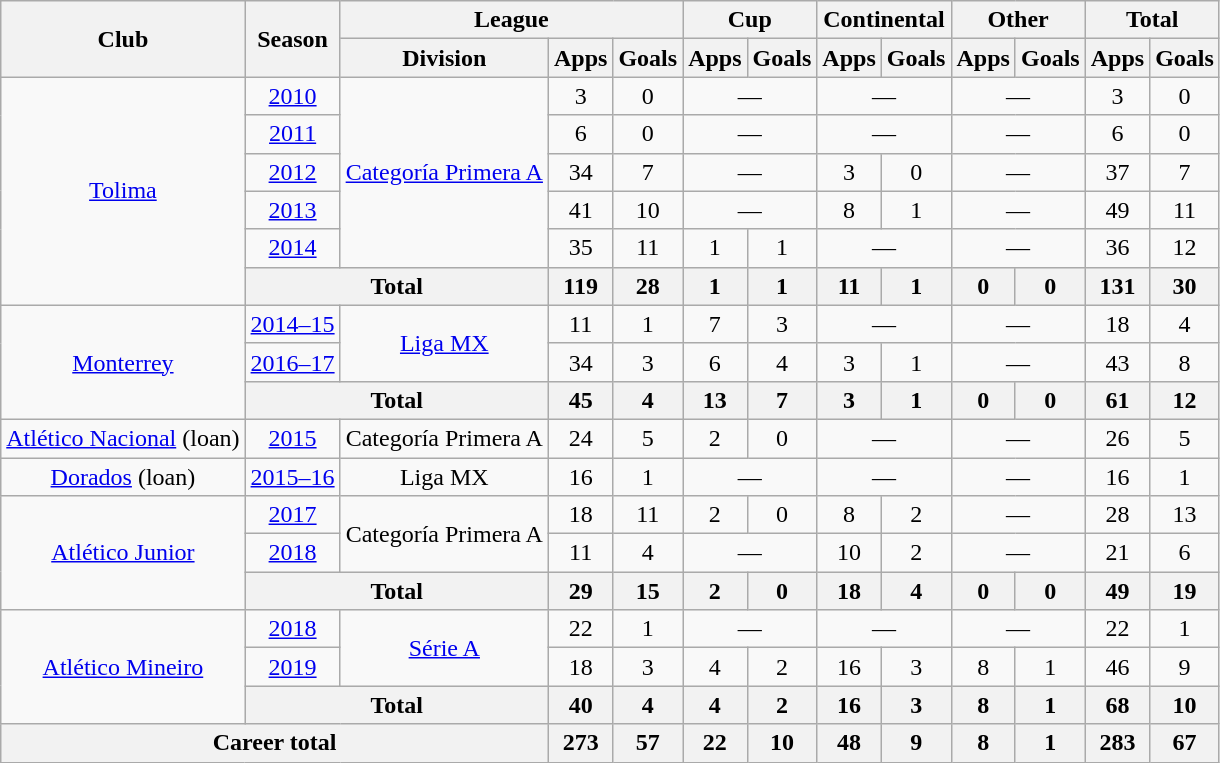<table class="wikitable" style="text-align:center">
<tr>
<th rowspan="2">Club</th>
<th rowspan="2">Season</th>
<th colspan="3">League</th>
<th colspan="2">Cup</th>
<th colspan="2">Continental</th>
<th colspan="2">Other</th>
<th colspan="2">Total</th>
</tr>
<tr>
<th>Division</th>
<th>Apps</th>
<th>Goals</th>
<th>Apps</th>
<th>Goals</th>
<th>Apps</th>
<th>Goals</th>
<th>Apps</th>
<th>Goals</th>
<th>Apps</th>
<th>Goals</th>
</tr>
<tr>
<td rowspan="6"><a href='#'>Tolima</a></td>
<td><a href='#'>2010</a></td>
<td rowspan="5"><a href='#'>Categoría Primera A</a></td>
<td>3</td>
<td>0</td>
<td colspan="2">—</td>
<td colspan="2">—</td>
<td colspan="2">—</td>
<td>3</td>
<td>0</td>
</tr>
<tr>
<td><a href='#'>2011</a></td>
<td>6</td>
<td>0</td>
<td colspan="2">—</td>
<td colspan="2">—</td>
<td colspan="2">—</td>
<td>6</td>
<td>0</td>
</tr>
<tr>
<td><a href='#'>2012</a></td>
<td>34</td>
<td>7</td>
<td colspan="2">—</td>
<td>3</td>
<td>0</td>
<td colspan="2">—</td>
<td>37</td>
<td>7</td>
</tr>
<tr>
<td><a href='#'>2013</a></td>
<td>41</td>
<td>10</td>
<td colspan="2">—</td>
<td>8</td>
<td>1</td>
<td colspan="2">—</td>
<td>49</td>
<td>11</td>
</tr>
<tr>
<td><a href='#'>2014</a></td>
<td>35</td>
<td>11</td>
<td>1</td>
<td>1</td>
<td colspan="2">—</td>
<td colspan="2">—</td>
<td>36</td>
<td>12</td>
</tr>
<tr>
<th colspan="2"!>Total</th>
<th>119</th>
<th>28</th>
<th>1</th>
<th>1</th>
<th>11</th>
<th>1</th>
<th>0</th>
<th>0</th>
<th>131</th>
<th>30</th>
</tr>
<tr>
<td rowspan="3"><a href='#'>Monterrey</a></td>
<td><a href='#'>2014–15</a></td>
<td rowspan="2"><a href='#'>Liga MX</a></td>
<td>11</td>
<td>1</td>
<td>7</td>
<td>3</td>
<td colspan="2">—</td>
<td colspan="2">—</td>
<td>18</td>
<td>4</td>
</tr>
<tr>
<td><a href='#'>2016–17</a></td>
<td>34</td>
<td>3</td>
<td>6</td>
<td>4</td>
<td>3</td>
<td>1</td>
<td colspan="2">—</td>
<td>43</td>
<td>8</td>
</tr>
<tr>
<th colspan="2">Total</th>
<th>45</th>
<th>4</th>
<th>13</th>
<th>7</th>
<th>3</th>
<th>1</th>
<th>0</th>
<th>0</th>
<th>61</th>
<th>12</th>
</tr>
<tr>
<td><a href='#'>Atlético Nacional</a> (loan)</td>
<td><a href='#'>2015</a></td>
<td>Categoría Primera A</td>
<td>24</td>
<td>5</td>
<td>2</td>
<td>0</td>
<td colspan="2">—</td>
<td colspan="2">—</td>
<td>26</td>
<td>5</td>
</tr>
<tr>
<td><a href='#'>Dorados</a> (loan)</td>
<td><a href='#'>2015–16</a></td>
<td>Liga MX</td>
<td>16</td>
<td>1</td>
<td colspan="2">—</td>
<td colspan="2">—</td>
<td colspan="2">—</td>
<td>16</td>
<td>1</td>
</tr>
<tr>
<td rowspan="3"><a href='#'>Atlético Junior</a></td>
<td><a href='#'>2017</a></td>
<td rowspan="2">Categoría Primera A</td>
<td>18</td>
<td>11</td>
<td>2</td>
<td>0</td>
<td>8</td>
<td>2</td>
<td colspan="2">—</td>
<td>28</td>
<td>13</td>
</tr>
<tr>
<td><a href='#'>2018</a></td>
<td>11</td>
<td>4</td>
<td colspan="2">—</td>
<td>10</td>
<td>2</td>
<td colspan="2">—</td>
<td>21</td>
<td>6</td>
</tr>
<tr>
<th colspan="2">Total</th>
<th>29</th>
<th>15</th>
<th>2</th>
<th>0</th>
<th>18</th>
<th>4</th>
<th>0</th>
<th>0</th>
<th>49</th>
<th>19</th>
</tr>
<tr>
<td rowspan="3"><a href='#'>Atlético Mineiro</a></td>
<td><a href='#'>2018</a></td>
<td rowspan="2"><a href='#'>Série A</a></td>
<td>22</td>
<td>1</td>
<td colspan="2">—</td>
<td colspan="2">—</td>
<td colspan="2">—</td>
<td>22</td>
<td>1</td>
</tr>
<tr>
<td><a href='#'>2019</a></td>
<td>18</td>
<td>3</td>
<td>4</td>
<td>2</td>
<td>16</td>
<td>3</td>
<td>8</td>
<td>1</td>
<td>46</td>
<td>9</td>
</tr>
<tr>
<th colspan="2">Total</th>
<th>40</th>
<th>4</th>
<th>4</th>
<th>2</th>
<th>16</th>
<th>3</th>
<th>8</th>
<th>1</th>
<th>68</th>
<th>10</th>
</tr>
<tr>
<th colspan="3">Career total</th>
<th>273</th>
<th>57</th>
<th>22</th>
<th>10</th>
<th>48</th>
<th>9</th>
<th>8</th>
<th>1</th>
<th>283</th>
<th>67</th>
</tr>
</table>
